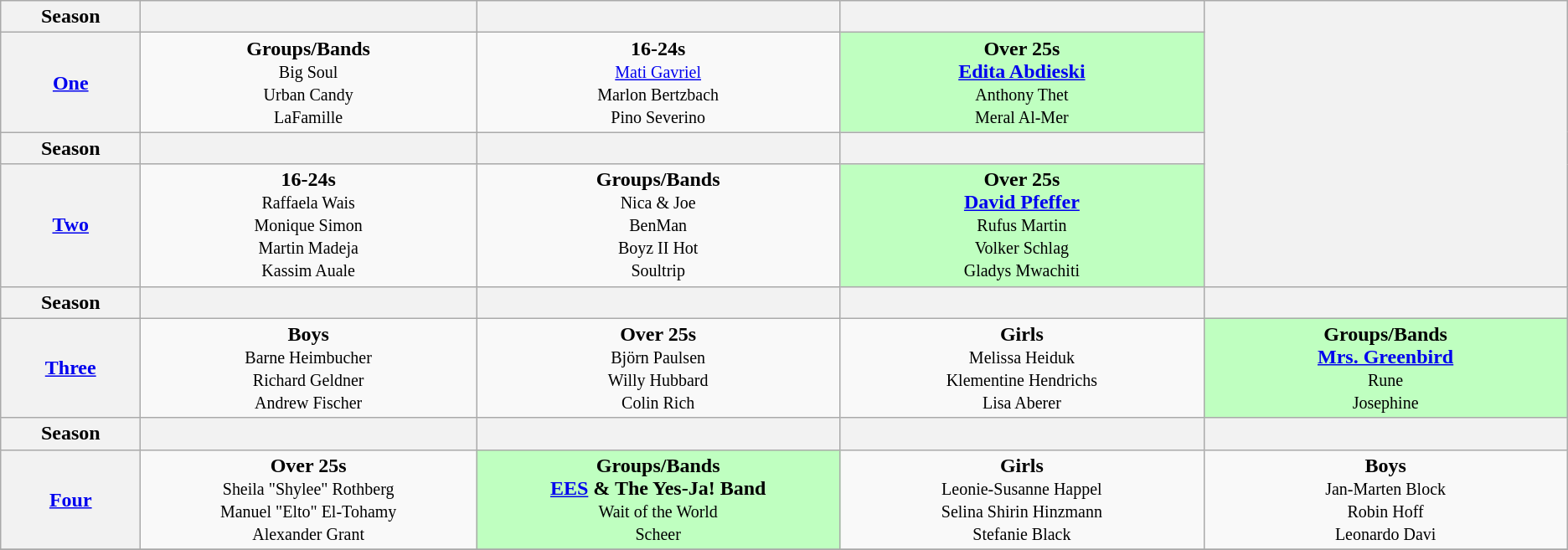<table class="wikitable" style="text-align:center">
<tr>
<th style="width:05%;" scope="col">Season</th>
<th style="width:12%;" scope="col"></th>
<th style="width:12%;" scope="col"></th>
<th style="width:13%;" scope="col"></th>
<th style="width:13%;" scope="col" rowspan=4></th>
</tr>
<tr>
<th scope="row"><strong><a href='#'>One</a></strong></th>
<td><strong>Groups/Bands</strong><br><small>Big Soul<br>Urban Candy<br>LaFamille</small></td>
<td><strong>16-24s</strong><br><small><a href='#'>Mati Gavriel</a><br>Marlon Bertzbach<br>Pino Severino</small></td>
<td bgcolor="BFFFC0"><strong>Over 25s</strong><br><strong><a href='#'>Edita Abdieski</a></strong><br><small>Anthony Thet<br>Meral Al-Mer</small></td>
</tr>
<tr>
<th style="width:05%;" scope="col">Season</th>
<th style="width:12%;" scope="col"></th>
<th style="width:13%;" scope="col"></th>
<th style="width:12%;" scope="col"></th>
</tr>
<tr>
<th scope="row"><strong><a href='#'>Two</a></strong></th>
<td><strong>16-24s</strong><br><small>Raffaela Wais<br>Monique Simon<br>Martin Madeja<br>Kassim Auale</small></td>
<td><strong>Groups/Bands</strong><br><small>Nica & Joe<br>BenMan<br>Boyz II Hot<br>Soultrip</small></td>
<td bgcolor="BFFFC0"><strong>Over 25s</strong><br><strong><a href='#'>David Pfeffer</a></strong><br><small>Rufus Martin<br>Volker Schlag<br>Gladys Mwachiti</small></td>
</tr>
<tr>
<th style="width:05%;" scope="col">Season</th>
<th style="width:12%;" scope="col"></th>
<th style="width:13%;" scope="col"></th>
<th style="width:12%;" scope="col"></th>
<th style="width:12%;" scope="col"></th>
</tr>
<tr>
<th scope="row"><strong><a href='#'>Three</a></strong></th>
<td><strong>Boys</strong><br><small>Barne Heimbucher<br>Richard Geldner<br>Andrew Fischer</small></td>
<td><strong>Over 25s</strong><br><small>Björn Paulsen<br>Willy Hubbard<br>Colin Rich</small></td>
<td><strong>Girls</strong><br><small>Melissa Heiduk<br>Klementine Hendrichs<br>Lisa Aberer</small></td>
<td bgcolor="BFFFC0"><strong>Groups/Bands</strong><br><strong><a href='#'>Mrs. Greenbird</a></strong><br><small>Rune<br>Josephine</small></td>
</tr>
<tr>
<th style="width:05%;" scope="col">Season</th>
<th style="width:12%;" scope="col"></th>
<th style="width:12%;" scope="col"></th>
<th style="width:13%;" scope="col"></th>
<th style="width:12%;" scope="col"></th>
</tr>
<tr>
<th scope="row"><strong><a href='#'>Four</a></strong></th>
<td><strong>Over 25s</strong><br><small>Sheila "Shylee" Rothberg<br>Manuel "Elto" El-Tohamy<br>Alexander Grant</small></td>
<td bgcolor="BFFFC0"><strong>Groups/Bands</strong><br><strong><a href='#'>EES</a> & The Yes-Ja! Band</strong><br><small>Wait of the World<br>Scheer</small></td>
<td><strong>Girls</strong><br><small>Leonie-Susanne Happel<br>Selina Shirin Hinzmann<br>Stefanie Black</small></td>
<td><strong>Boys</strong><br><small>Jan-Marten Block<br>Robin Hoff<br>Leonardo Davi</small></td>
</tr>
<tr>
</tr>
</table>
